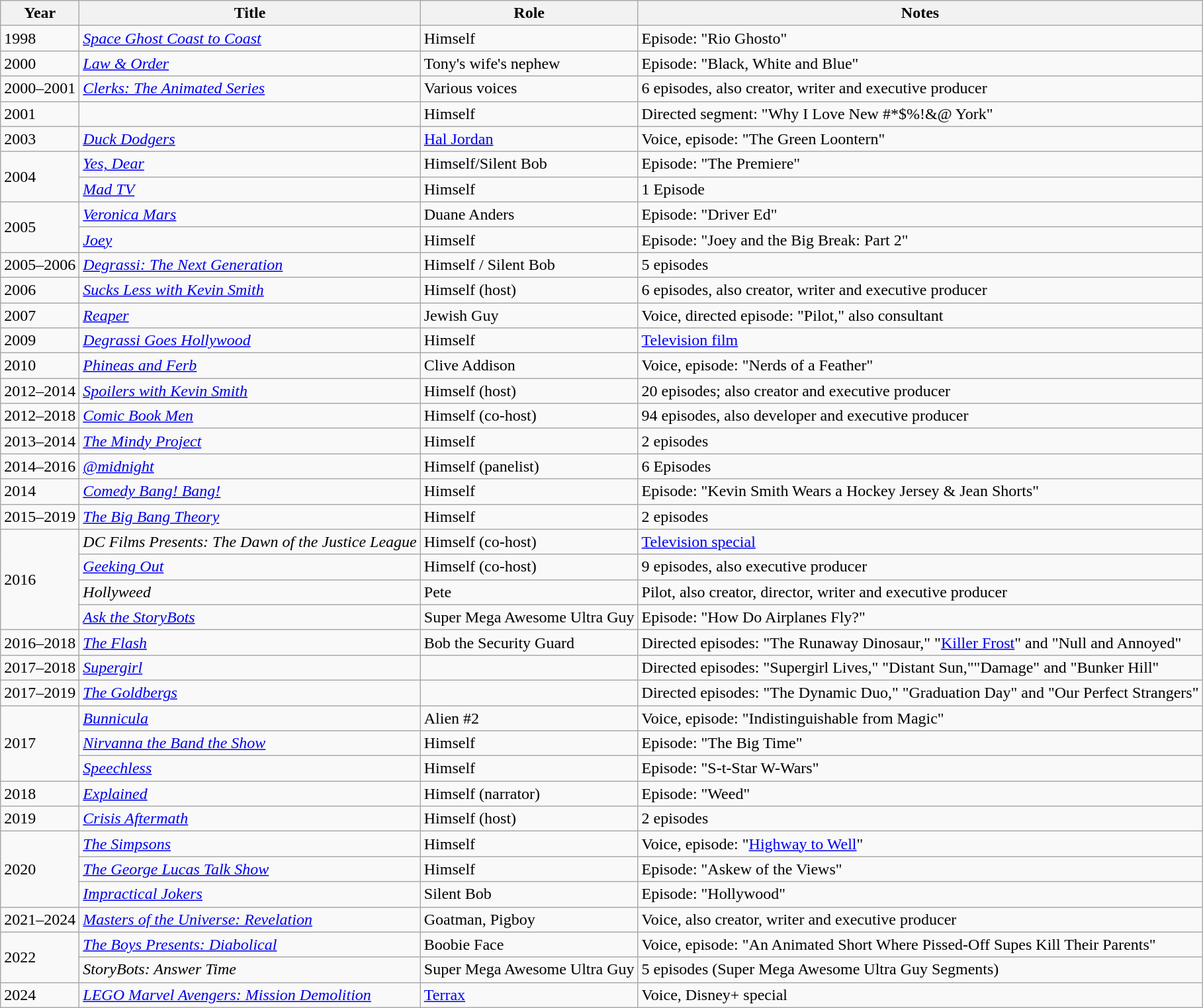<table class="wikitable sortable">
<tr>
<th>Year</th>
<th>Title</th>
<th>Role</th>
<th>Notes</th>
</tr>
<tr>
<td>1998</td>
<td><em><a href='#'>Space Ghost Coast to Coast</a></em></td>
<td>Himself</td>
<td>Episode: "Rio Ghosto"</td>
</tr>
<tr>
<td>2000</td>
<td><em><a href='#'>Law & Order</a></em></td>
<td>Tony's wife's nephew</td>
<td>Episode: "Black, White and Blue"</td>
</tr>
<tr>
<td>2000–2001</td>
<td><em><a href='#'>Clerks: The Animated Series</a></em></td>
<td>Various voices</td>
<td>6 episodes, also creator, writer and executive producer</td>
</tr>
<tr>
<td>2001</td>
<td><em></em></td>
<td>Himself</td>
<td>Directed segment: "Why I Love New #*$%!&@ York"</td>
</tr>
<tr>
<td>2003</td>
<td><em><a href='#'>Duck Dodgers</a></em></td>
<td><a href='#'>Hal Jordan</a></td>
<td>Voice, episode: "The Green Loontern"</td>
</tr>
<tr>
<td rowspan=2>2004</td>
<td><em><a href='#'>Yes, Dear</a></em></td>
<td>Himself/Silent Bob</td>
<td>Episode: "The Premiere"</td>
</tr>
<tr>
<td><em><a href='#'>Mad TV</a></em></td>
<td>Himself</td>
<td>1 Episode</td>
</tr>
<tr>
<td rowspan=2>2005</td>
<td><em><a href='#'>Veronica Mars</a></em></td>
<td>Duane Anders</td>
<td>Episode: "Driver Ed"</td>
</tr>
<tr>
<td><em><a href='#'>Joey</a></em></td>
<td>Himself</td>
<td>Episode: "Joey and the Big Break: Part 2"</td>
</tr>
<tr>
<td>2005–2006</td>
<td><em><a href='#'>Degrassi: The Next Generation</a></em></td>
<td>Himself / Silent Bob</td>
<td>5 episodes</td>
</tr>
<tr>
<td>2006</td>
<td><em><a href='#'>Sucks Less with Kevin Smith</a></em></td>
<td>Himself (host)</td>
<td>6 episodes, also creator, writer and executive producer</td>
</tr>
<tr>
<td>2007</td>
<td><em><a href='#'>Reaper</a></em></td>
<td>Jewish Guy</td>
<td>Voice, directed episode: "Pilot," also consultant</td>
</tr>
<tr>
<td>2009</td>
<td><em><a href='#'>Degrassi Goes Hollywood</a></em></td>
<td>Himself</td>
<td><a href='#'>Television film</a></td>
</tr>
<tr>
<td>2010</td>
<td><em><a href='#'>Phineas and Ferb</a></em></td>
<td>Clive Addison</td>
<td>Voice, episode: "Nerds of a Feather"</td>
</tr>
<tr>
<td>2012–2014</td>
<td><em><a href='#'>Spoilers with Kevin Smith</a></em></td>
<td>Himself (host)</td>
<td>20 episodes; also creator and executive producer</td>
</tr>
<tr>
<td>2012–2018</td>
<td><em><a href='#'>Comic Book Men</a></em></td>
<td>Himself (co-host)</td>
<td>94 episodes, also developer and executive producer</td>
</tr>
<tr>
<td>2013–2014</td>
<td><em><a href='#'>The Mindy Project</a></em></td>
<td>Himself</td>
<td>2 episodes</td>
</tr>
<tr>
<td>2014–2016</td>
<td><em><a href='#'>@midnight</a></em></td>
<td>Himself (panelist)</td>
<td>6 Episodes</td>
</tr>
<tr>
<td>2014</td>
<td><em><a href='#'>Comedy Bang! Bang!</a></em></td>
<td>Himself</td>
<td>Episode: "Kevin Smith Wears a Hockey Jersey & Jean Shorts"</td>
</tr>
<tr>
<td>2015–2019</td>
<td><em><a href='#'>The Big Bang Theory</a></em></td>
<td>Himself</td>
<td>2 episodes</td>
</tr>
<tr>
<td rowspan=4>2016</td>
<td><em>DC Films Presents: The Dawn of the Justice League</em></td>
<td>Himself (co-host)</td>
<td><a href='#'>Television special</a></td>
</tr>
<tr>
<td><em><a href='#'>Geeking Out</a></em></td>
<td>Himself (co-host)</td>
<td>9 episodes, also executive producer</td>
</tr>
<tr>
<td><em>Hollyweed</em></td>
<td>Pete</td>
<td>Pilot, also creator, director, writer and executive producer</td>
</tr>
<tr>
<td><em><a href='#'>Ask the StoryBots</a></em></td>
<td>Super Mega Awesome Ultra Guy</td>
<td>Episode: "How Do Airplanes Fly?"</td>
</tr>
<tr>
<td>2016–2018</td>
<td><em><a href='#'>The Flash</a></em></td>
<td>Bob the Security Guard</td>
<td>Directed episodes: "The Runaway Dinosaur," "<a href='#'>Killer Frost</a>" and "Null and Annoyed"</td>
</tr>
<tr>
<td>2017–2018</td>
<td><em><a href='#'>Supergirl</a></em></td>
<td></td>
<td>Directed episodes: "Supergirl Lives," "Distant Sun,""Damage" and "Bunker Hill"</td>
</tr>
<tr>
<td>2017–2019</td>
<td><em><a href='#'>The Goldbergs</a></em></td>
<td></td>
<td>Directed episodes: "The Dynamic Duo," "Graduation Day" and "Our Perfect Strangers"</td>
</tr>
<tr>
<td rowspan="3">2017</td>
<td><em><a href='#'>Bunnicula</a></em></td>
<td>Alien #2</td>
<td>Voice, episode: "Indistinguishable from Magic"</td>
</tr>
<tr>
<td><em><a href='#'>Nirvanna the Band the Show</a></em></td>
<td>Himself</td>
<td>Episode: "The Big Time"</td>
</tr>
<tr>
<td><em><a href='#'>Speechless</a></em></td>
<td>Himself</td>
<td>Episode: "S-t-Star W-Wars"</td>
</tr>
<tr>
<td>2018</td>
<td><em><a href='#'>Explained</a></em></td>
<td>Himself (narrator)</td>
<td>Episode: "Weed"</td>
</tr>
<tr>
<td>2019</td>
<td><em><a href='#'>Crisis Aftermath</a></em></td>
<td>Himself (host)</td>
<td>2 episodes</td>
</tr>
<tr>
<td rowspan=3>2020</td>
<td><em><a href='#'>The Simpsons</a></em></td>
<td>Himself</td>
<td>Voice, episode: "<a href='#'>Highway to Well</a>"</td>
</tr>
<tr>
<td><em><a href='#'>The George Lucas Talk Show</a></em></td>
<td>Himself</td>
<td>Episode: "Askew of the Views"</td>
</tr>
<tr>
<td><em><a href='#'>Impractical Jokers</a></em></td>
<td>Silent Bob</td>
<td>Episode: "Hollywood"</td>
</tr>
<tr>
<td>2021–2024</td>
<td><em><a href='#'>Masters of the Universe: Revelation</a></em></td>
<td>Goatman, Pigboy</td>
<td>Voice, also creator, writer and executive producer</td>
</tr>
<tr>
<td rowspan="2">2022</td>
<td><em><a href='#'>The Boys Presents: Diabolical</a></em></td>
<td>Boobie Face</td>
<td>Voice, episode: "An Animated Short Where Pissed-Off Supes Kill Their Parents"</td>
</tr>
<tr>
<td><em>StoryBots: Answer Time</em></td>
<td>Super Mega Awesome Ultra Guy</td>
<td>5 episodes (Super Mega Awesome Ultra Guy Segments)</td>
</tr>
<tr>
<td>2024</td>
<td><em><a href='#'>LEGO Marvel Avengers: Mission Demolition</a></em></td>
<td><a href='#'>Terrax</a></td>
<td>Voice, Disney+ special</td>
</tr>
</table>
